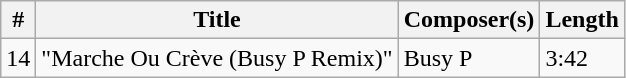<table class="wikitable">
<tr>
<th>#</th>
<th>Title</th>
<th>Composer(s)</th>
<th>Length</th>
</tr>
<tr>
<td>14</td>
<td>"Marche Ou Crève (Busy P Remix)"</td>
<td>Busy P</td>
<td>3:42</td>
</tr>
</table>
